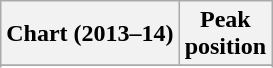<table class="wikitable sortable plainrowheaders">
<tr>
<th>Chart (2013–14)</th>
<th>Peak<br>position</th>
</tr>
<tr>
</tr>
<tr>
</tr>
<tr>
</tr>
<tr>
</tr>
</table>
